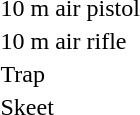<table>
<tr>
<td>10 m air pistol</td>
<td></td>
<td></td>
<td></td>
</tr>
<tr>
<td>10 m air rifle</td>
<td></td>
<td></td>
<td></td>
</tr>
<tr>
<td>Trap</td>
<td></td>
<td></td>
<td></td>
</tr>
<tr>
<td>Skeet</td>
<td></td>
<td></td>
<td></td>
</tr>
</table>
